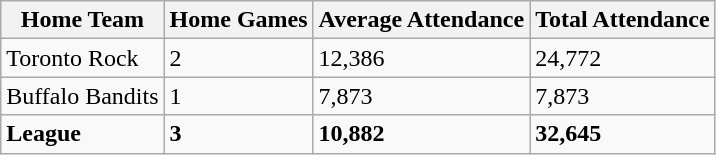<table class="wikitable sortable">
<tr>
<th>Home Team</th>
<th>Home Games</th>
<th>Average Attendance</th>
<th>Total Attendance</th>
</tr>
<tr>
<td>Toronto Rock</td>
<td>2</td>
<td>12,386</td>
<td>24,772</td>
</tr>
<tr>
<td>Buffalo Bandits</td>
<td>1</td>
<td>7,873</td>
<td>7,873</td>
</tr>
<tr class="sortbottom">
<td><strong>League</strong></td>
<td><strong>3</strong></td>
<td><strong>10,882</strong></td>
<td><strong>32,645</strong></td>
</tr>
</table>
